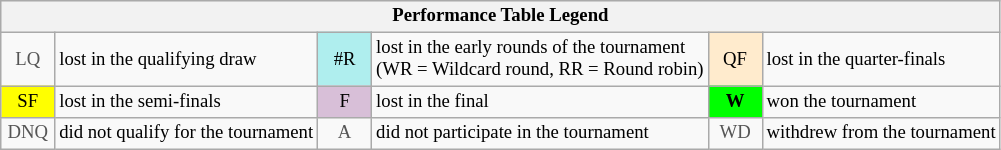<table class="wikitable" style="font-size:78%;">
<tr bgcolor="#efefef">
<th colspan="6">Performance Table Legend</th>
</tr>
<tr>
<td align="center" style="color:#555555;" width="30">LQ</td>
<td>lost in the qualifying draw</td>
<td align="center" style="background:#afeeee;">#R</td>
<td>lost in the early rounds of the tournament<br>(WR = Wildcard round, RR = Round robin)</td>
<td align="center" style="background:#ffebcd;">QF</td>
<td>lost in the quarter-finals</td>
</tr>
<tr>
<td align="center" style="background:yellow;">SF</td>
<td>lost in the semi-finals</td>
<td align="center" style="background:#D8BFD8;">F</td>
<td>lost in the final</td>
<td align="center" style="background:#00ff00;"><strong>W</strong></td>
<td>won the tournament</td>
</tr>
<tr>
<td align="center" style="color:#555555;" width="30">DNQ</td>
<td>did not qualify for the tournament</td>
<td align="center" style="color:#555555;" width="30">A</td>
<td>did not participate in the tournament</td>
<td align="center" style="color:#555555;" width="30">WD</td>
<td>withdrew from the tournament</td>
</tr>
</table>
